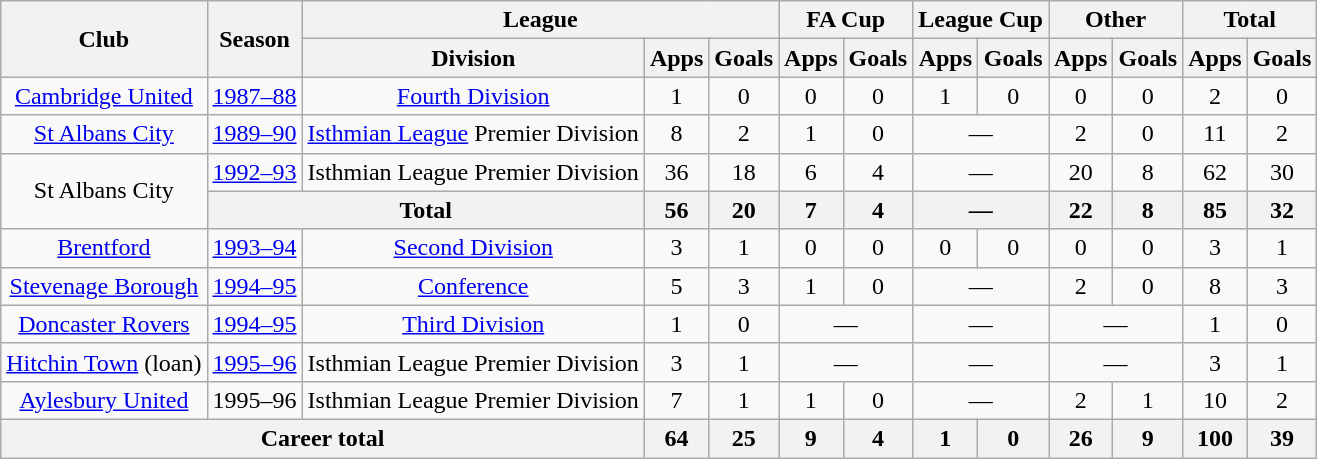<table class="wikitable" style="text-align: center;">
<tr>
<th rowspan="2">Club</th>
<th rowspan="2">Season</th>
<th colspan="3">League</th>
<th colspan="2">FA Cup</th>
<th colspan="2">League Cup</th>
<th colspan="2">Other</th>
<th colspan="2">Total</th>
</tr>
<tr>
<th>Division</th>
<th>Apps</th>
<th>Goals</th>
<th>Apps</th>
<th>Goals</th>
<th>Apps</th>
<th>Goals</th>
<th>Apps</th>
<th>Goals</th>
<th>Apps</th>
<th>Goals</th>
</tr>
<tr>
<td><a href='#'>Cambridge United</a></td>
<td><a href='#'>1987–88</a></td>
<td><a href='#'>Fourth Division</a></td>
<td>1</td>
<td>0</td>
<td>0</td>
<td>0</td>
<td>1</td>
<td>0</td>
<td>0</td>
<td>0</td>
<td>2</td>
<td>0</td>
</tr>
<tr>
<td><a href='#'>St Albans City</a></td>
<td><a href='#'>1989–90</a></td>
<td><a href='#'>Isthmian League</a> Premier Division</td>
<td>8</td>
<td>2</td>
<td>1</td>
<td>0</td>
<td colspan="2">—</td>
<td>2</td>
<td>0</td>
<td>11</td>
<td>2</td>
</tr>
<tr>
<td rowspan="2">St Albans City</td>
<td><a href='#'>1992–93</a></td>
<td>Isthmian League Premier Division</td>
<td>36</td>
<td>18</td>
<td>6</td>
<td>4</td>
<td colspan="2">—</td>
<td>20</td>
<td>8</td>
<td>62</td>
<td>30</td>
</tr>
<tr>
<th colspan="2">Total</th>
<th>56</th>
<th>20</th>
<th>7</th>
<th>4</th>
<th colspan="2">—</th>
<th>22</th>
<th>8</th>
<th>85</th>
<th>32</th>
</tr>
<tr>
<td><a href='#'>Brentford</a></td>
<td><a href='#'>1993–94</a></td>
<td><a href='#'>Second Division</a></td>
<td>3</td>
<td>1</td>
<td>0</td>
<td>0</td>
<td>0</td>
<td>0</td>
<td>0</td>
<td>0</td>
<td>3</td>
<td>1</td>
</tr>
<tr>
<td><a href='#'>Stevenage Borough</a></td>
<td><a href='#'>1994–95</a></td>
<td><a href='#'>Conference</a></td>
<td>5</td>
<td>3</td>
<td>1</td>
<td>0</td>
<td colspan="2">—</td>
<td>2</td>
<td>0</td>
<td>8</td>
<td>3</td>
</tr>
<tr>
<td><a href='#'>Doncaster Rovers</a></td>
<td><a href='#'>1994–95</a></td>
<td><a href='#'>Third Division</a></td>
<td>1</td>
<td>0</td>
<td colspan="2">—</td>
<td colspan="2">—</td>
<td colspan="2">—</td>
<td>1</td>
<td>0</td>
</tr>
<tr>
<td><a href='#'>Hitchin Town</a> (loan)</td>
<td><a href='#'>1995–96</a></td>
<td>Isthmian League Premier Division</td>
<td>3</td>
<td>1</td>
<td colspan="2">—</td>
<td colspan="2">—</td>
<td colspan="2">—</td>
<td>3</td>
<td>1</td>
</tr>
<tr>
<td><a href='#'>Aylesbury United</a></td>
<td>1995–96</td>
<td>Isthmian League Premier Division</td>
<td>7</td>
<td>1</td>
<td>1</td>
<td>0</td>
<td colspan="2">—</td>
<td>2</td>
<td>1</td>
<td>10</td>
<td>2</td>
</tr>
<tr>
<th colspan="3">Career total</th>
<th>64</th>
<th>25</th>
<th>9</th>
<th>4</th>
<th>1</th>
<th>0</th>
<th>26</th>
<th>9</th>
<th>100</th>
<th>39</th>
</tr>
</table>
